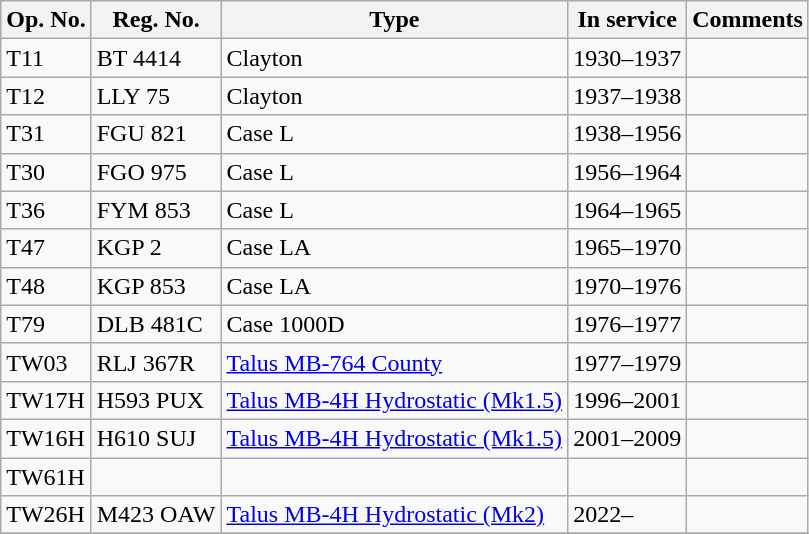<table class="wikitable">
<tr>
<th>Op. No.</th>
<th>Reg. No.</th>
<th>Type</th>
<th>In service</th>
<th>Comments</th>
</tr>
<tr>
<td>T11</td>
<td>BT 4414</td>
<td>Clayton</td>
<td>1930–1937</td>
<td></td>
</tr>
<tr>
<td>T12</td>
<td>LLY 75</td>
<td>Clayton</td>
<td>1937–1938</td>
<td></td>
</tr>
<tr>
<td>T31</td>
<td>FGU 821</td>
<td>Case L</td>
<td>1938–1956</td>
<td></td>
</tr>
<tr>
<td>T30</td>
<td>FGO 975</td>
<td>Case L</td>
<td>1956–1964</td>
<td></td>
</tr>
<tr>
<td>T36</td>
<td>FYM 853</td>
<td>Case L</td>
<td>1964–1965</td>
<td></td>
</tr>
<tr>
<td>T47</td>
<td>KGP 2</td>
<td>Case LA</td>
<td>1965–1970</td>
<td></td>
</tr>
<tr>
<td>T48</td>
<td>KGP 853</td>
<td>Case LA</td>
<td>1970–1976</td>
<td></td>
</tr>
<tr>
<td>T79</td>
<td>DLB 481C</td>
<td>Case 1000D</td>
<td>1976–1977</td>
<td></td>
</tr>
<tr>
<td>TW03</td>
<td>RLJ 367R</td>
<td><a href='#'>Talus MB-764 County</a></td>
<td>1977–1979</td>
<td></td>
</tr>
<tr>
<td>TW17H</td>
<td>H593 PUX</td>
<td><a href='#'>Talus MB-4H Hydrostatic (Mk1.5)</a></td>
<td>1996–2001</td>
<td></td>
</tr>
<tr>
<td>TW16H</td>
<td>H610 SUJ</td>
<td><a href='#'>Talus MB-4H Hydrostatic (Mk1.5)</a></td>
<td>2001–2009</td>
<td></td>
</tr>
<tr>
<td>TW61H</td>
<td></td>
<td></td>
<td></td>
<td></td>
</tr>
<tr>
<td>TW26H</td>
<td>M423 OAW</td>
<td><a href='#'>Talus MB-4H Hydrostatic (Mk2)</a></td>
<td>2022–</td>
<td></td>
</tr>
<tr>
</tr>
</table>
